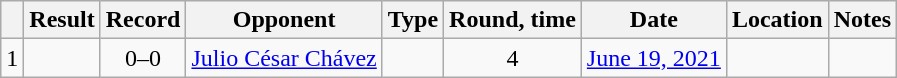<table class="wikitable" style="text-align:center">
<tr>
<th></th>
<th>Result</th>
<th>Record</th>
<th>Opponent</th>
<th>Type</th>
<th>Round, time</th>
<th>Date</th>
<th>Location</th>
<th>Notes</th>
</tr>
<tr>
<td>1</td>
<td></td>
<td>0–0 </td>
<td style="text-align:left;"> <a href='#'>Julio César Chávez</a></td>
<td></td>
<td>4</td>
<td><a href='#'>June 19, 2021</a></td>
<td style="text-align:left;"> </td>
<td style="text-align:left;"></td>
</tr>
</table>
